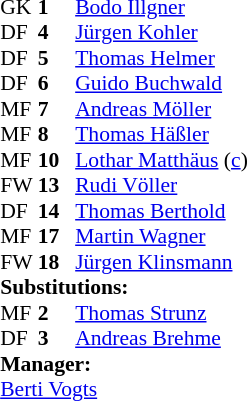<table style="font-size: 90%" cellspacing="0" cellpadding="0" align=center>
<tr>
<th width="25"></th>
<th width="25"></th>
</tr>
<tr>
<td>GK</td>
<td><strong>1</strong></td>
<td><a href='#'>Bodo Illgner</a></td>
</tr>
<tr>
<td>DF</td>
<td><strong>4</strong></td>
<td><a href='#'>Jürgen Kohler</a></td>
</tr>
<tr>
<td>DF</td>
<td><strong>5</strong></td>
<td><a href='#'>Thomas Helmer</a></td>
<td></td>
</tr>
<tr>
<td>DF</td>
<td><strong>6</strong></td>
<td><a href='#'>Guido Buchwald</a></td>
</tr>
<tr>
<td>MF</td>
<td><strong>7</strong></td>
<td><a href='#'>Andreas Möller</a></td>
</tr>
<tr>
<td>MF</td>
<td><strong>8</strong></td>
<td><a href='#'>Thomas Häßler</a></td>
<td></td>
<td></td>
</tr>
<tr>
<td>MF</td>
<td><strong>10</strong></td>
<td><a href='#'>Lothar Matthäus</a> (<a href='#'>c</a>)</td>
</tr>
<tr>
<td>FW</td>
<td><strong>13</strong></td>
<td><a href='#'>Rudi Völler</a></td>
<td></td>
</tr>
<tr>
<td>DF</td>
<td><strong>14</strong></td>
<td><a href='#'>Thomas Berthold</a></td>
</tr>
<tr>
<td>MF</td>
<td><strong>17</strong></td>
<td><a href='#'>Martin Wagner</a></td>
<td></td>
<td></td>
</tr>
<tr>
<td>FW</td>
<td><strong>18</strong></td>
<td><a href='#'>Jürgen Klinsmann</a></td>
<td></td>
</tr>
<tr>
<td colspan=3><strong>Substitutions:</strong></td>
</tr>
<tr>
<td>MF</td>
<td><strong>2</strong></td>
<td><a href='#'>Thomas Strunz</a></td>
<td></td>
<td></td>
</tr>
<tr>
<td>DF</td>
<td><strong>3</strong></td>
<td><a href='#'>Andreas Brehme</a></td>
<td></td>
<td></td>
</tr>
<tr>
<td colspan=3><strong>Manager:</strong></td>
</tr>
<tr>
<td colspan="4"><a href='#'>Berti Vogts</a></td>
</tr>
</table>
